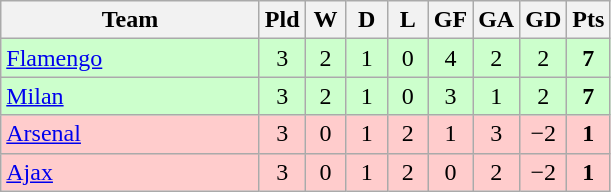<table class="wikitable" style="text-align:center">
<tr>
<th style="width:165px;">Team</th>
<th width="20">Pld</th>
<th width="20">W</th>
<th width="20">D</th>
<th width="20">L</th>
<th width="20">GF</th>
<th width="20">GA</th>
<th width="20">GD</th>
<th width="20">Pts</th>
</tr>
<tr style="background:#cfc;">
<td align="left"> <a href='#'>Flamengo</a></td>
<td>3</td>
<td>2</td>
<td>1</td>
<td>0</td>
<td>4</td>
<td>2</td>
<td>2</td>
<td><strong>7</strong></td>
</tr>
<tr style="background:#cfc;">
<td align="left"> <a href='#'>Milan</a></td>
<td>3</td>
<td>2</td>
<td>1</td>
<td>0</td>
<td>3</td>
<td>1</td>
<td>2</td>
<td><strong>7</strong></td>
</tr>
<tr style="background:#fcc;">
<td align="left"> <a href='#'>Arsenal</a></td>
<td>3</td>
<td>0</td>
<td>1</td>
<td>2</td>
<td>1</td>
<td>3</td>
<td>−2</td>
<td><strong>1</strong></td>
</tr>
<tr style="background:#fcc;">
<td align="left"> <a href='#'>Ajax</a></td>
<td>3</td>
<td>0</td>
<td>1</td>
<td>2</td>
<td>0</td>
<td>2</td>
<td>−2</td>
<td><strong>1</strong></td>
</tr>
</table>
